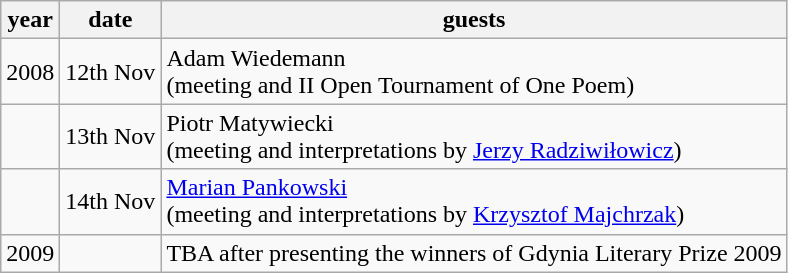<table class="wikitable">
<tr>
<th>year</th>
<th>date</th>
<th>guests</th>
</tr>
<tr>
<td>2008</td>
<td>12th Nov</td>
<td>Adam Wiedemann<br>(meeting and II Open Tournament of One Poem)</td>
</tr>
<tr>
<td></td>
<td>13th Nov</td>
<td>Piotr Matywiecki<br>(meeting and interpretations by <a href='#'>Jerzy Radziwiłowicz</a>)</td>
</tr>
<tr>
<td></td>
<td>14th Nov</td>
<td><a href='#'>Marian Pankowski</a><br>(meeting and interpretations by <a href='#'>Krzysztof Majchrzak</a>)</td>
</tr>
<tr>
<td>2009</td>
<td></td>
<td>TBA after presenting the winners of Gdynia Literary Prize 2009</td>
</tr>
</table>
